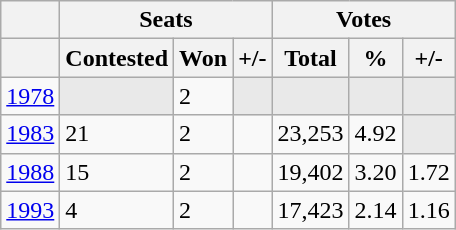<table class="wikitable">
<tr>
<th></th>
<th colspan="3">Seats</th>
<th colspan="3">Votes</th>
</tr>
<tr>
<th></th>
<th>Contested</th>
<th>Won</th>
<th>+/-</th>
<th>Total</th>
<th>%</th>
<th>+/-</th>
</tr>
<tr>
<td><a href='#'>1978</a></td>
<td bgcolor="#E9E9E9"></td>
<td>2</td>
<td bgcolor="#E9E9E9"></td>
<td bgcolor="#E9E9E9"></td>
<td bgcolor="#E9E9E9"></td>
<td bgcolor="#E9E9E9"></td>
</tr>
<tr>
<td><a href='#'>1983</a></td>
<td>21</td>
<td>2</td>
<td></td>
<td>23,253</td>
<td>4.92</td>
<td bgcolor="#E9E9E9"></td>
</tr>
<tr>
<td><a href='#'>1988</a></td>
<td>15</td>
<td>2</td>
<td></td>
<td>19,402</td>
<td>3.20</td>
<td> 1.72</td>
</tr>
<tr>
<td><a href='#'>1993</a></td>
<td>4</td>
<td>2</td>
<td></td>
<td>17,423</td>
<td>2.14</td>
<td> 1.16</td>
</tr>
</table>
